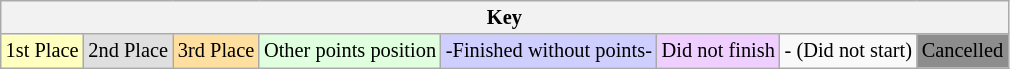<table class="wikitable" style="font-size: 85%; text-align: center; white-space: nowrap;">
<tr>
<th colspan="8" valign="middle">Key</th>
</tr>
<tr>
<td bgcolor="#FFFFBF">1st Place</td>
<td bgcolor="#DFDFDF">2nd Place</td>
<td bgcolor="#FFDF9F">3rd Place</td>
<td bgcolor="#DFFFDF">Other points position</td>
<td bgcolor="#CFCFFF">-Finished without points-</td>
<td bgcolor="#EFCFFF">Did not finish</td>
<td>- (Did not start)</td>
<td bgcolor="#8D8D8D">Cancelled</td>
</tr>
</table>
